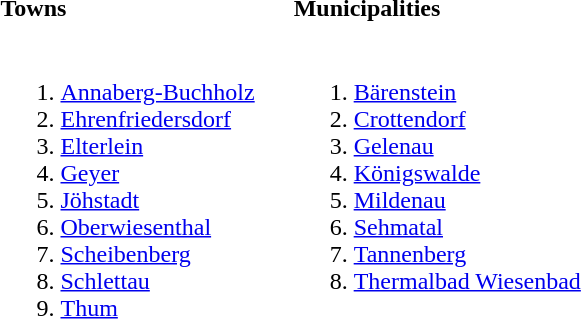<table>
<tr>
<th align=left width=50%>Towns</th>
<th align=left width=50%>Municipalities</th>
</tr>
<tr valign=top>
<td><br><ol><li><a href='#'>Annaberg-Buchholz</a></li><li><a href='#'>Ehrenfriedersdorf</a></li><li><a href='#'>Elterlein</a></li><li><a href='#'>Geyer</a></li><li><a href='#'>Jöhstadt</a></li><li><a href='#'>Oberwiesenthal</a></li><li><a href='#'>Scheibenberg</a></li><li><a href='#'>Schlettau</a></li><li><a href='#'>Thum</a></li></ol></td>
<td><br><ol><li><a href='#'>Bärenstein</a></li><li><a href='#'>Crottendorf</a></li><li><a href='#'>Gelenau</a></li><li><a href='#'>Königswalde</a></li><li><a href='#'>Mildenau</a></li><li><a href='#'>Sehmatal</a></li><li><a href='#'>Tannenberg</a></li><li><a href='#'>Thermalbad Wiesenbad</a></li></ol></td>
</tr>
</table>
